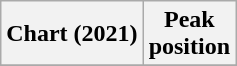<table class="wikitable plainrowheaders" style="text-align:center">
<tr>
<th scope="col">Chart (2021)</th>
<th scope="col">Peak<br>position</th>
</tr>
<tr>
</tr>
</table>
